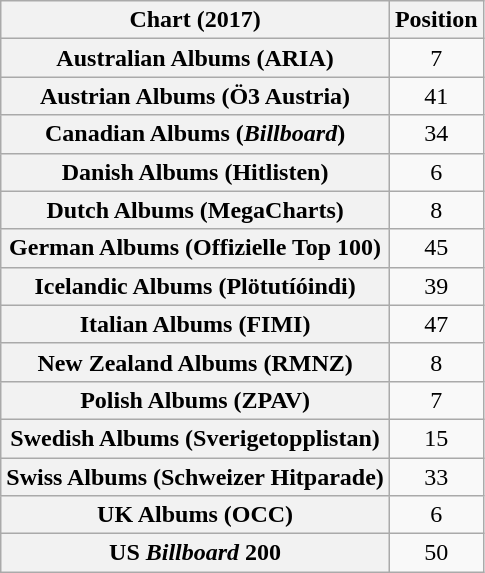<table class="wikitable sortable plainrowheaders" style="text-align:center">
<tr>
<th scope="col">Chart (2017)</th>
<th scope="col">Position</th>
</tr>
<tr>
<th scope="row">Australian Albums (ARIA)</th>
<td>7</td>
</tr>
<tr>
<th scope="row">Austrian Albums (Ö3 Austria)</th>
<td>41</td>
</tr>
<tr>
<th scope="row">Canadian Albums (<em>Billboard</em>)</th>
<td>34</td>
</tr>
<tr>
<th scope="row">Danish Albums (Hitlisten)</th>
<td>6</td>
</tr>
<tr>
<th scope="row">Dutch Albums (MegaCharts)</th>
<td>8</td>
</tr>
<tr>
<th scope="row">German Albums (Offizielle Top 100)</th>
<td>45</td>
</tr>
<tr>
<th scope="row">Icelandic Albums (Plötutíóindi)</th>
<td>39</td>
</tr>
<tr>
<th scope="row">Italian Albums (FIMI)</th>
<td>47</td>
</tr>
<tr>
<th scope="row">New Zealand Albums (RMNZ)</th>
<td>8</td>
</tr>
<tr>
<th scope="row">Polish Albums (ZPAV)</th>
<td>7</td>
</tr>
<tr>
<th scope="row">Swedish Albums (Sverigetopplistan)</th>
<td>15</td>
</tr>
<tr>
<th scope="row">Swiss Albums (Schweizer Hitparade)</th>
<td>33</td>
</tr>
<tr>
<th scope="row">UK Albums (OCC)</th>
<td>6</td>
</tr>
<tr>
<th scope="row">US <em>Billboard</em> 200</th>
<td>50</td>
</tr>
</table>
